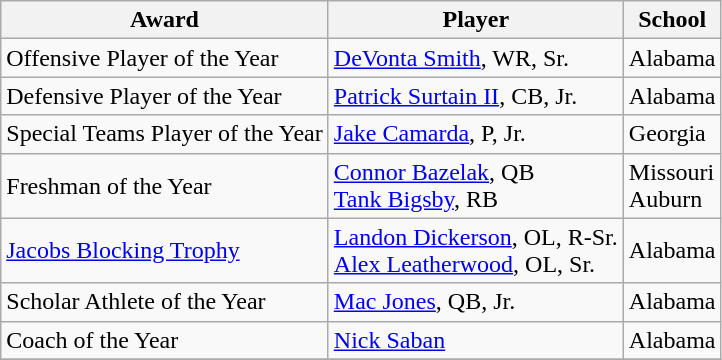<table class="wikitable" border="0">
<tr>
<th>Award</th>
<th>Player</th>
<th>School</th>
</tr>
<tr>
<td>Offensive Player of the Year</td>
<td><a href='#'>DeVonta Smith</a>, WR, Sr.</td>
<td>Alabama</td>
</tr>
<tr>
<td>Defensive Player of the Year</td>
<td><a href='#'>Patrick Surtain II</a>, CB, Jr.</td>
<td>Alabama</td>
</tr>
<tr>
<td>Special Teams Player of the Year</td>
<td><a href='#'>Jake Camarda</a>, P, Jr.</td>
<td>Georgia</td>
</tr>
<tr>
<td>Freshman of the Year</td>
<td><a href='#'>Connor Bazelak</a>, QB<br><a href='#'>Tank Bigsby</a>, RB</td>
<td>Missouri<br>Auburn</td>
</tr>
<tr>
<td><a href='#'>Jacobs Blocking Trophy</a></td>
<td><a href='#'>Landon Dickerson</a>, OL, R-Sr.<br><a href='#'>Alex Leatherwood</a>, OL, Sr.</td>
<td>Alabama</td>
</tr>
<tr>
<td>Scholar Athlete of the Year</td>
<td><a href='#'>Mac Jones</a>, QB, Jr.</td>
<td>Alabama</td>
</tr>
<tr>
<td>Coach of the Year</td>
<td><a href='#'>Nick Saban</a></td>
<td>Alabama</td>
</tr>
<tr>
</tr>
</table>
